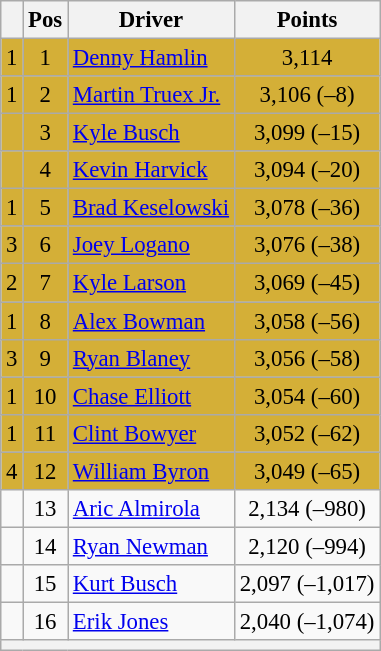<table class="wikitable" style="font-size: 95%">
<tr>
<th></th>
<th>Pos</th>
<th>Driver</th>
<th>Points</th>
</tr>
<tr style="background:#D4AF37;">
<td align="left"> 1</td>
<td style="text-align:center;">1</td>
<td><a href='#'>Denny Hamlin</a></td>
<td style="text-align:center;">3,114</td>
</tr>
<tr style="background:#D4AF37;">
<td align="left"> 1</td>
<td style="text-align:center;">2</td>
<td><a href='#'>Martin Truex Jr.</a></td>
<td style="text-align:center;">3,106 (–8)</td>
</tr>
<tr style="background:#D4AF37;">
<td align="left"></td>
<td style="text-align:center;">3</td>
<td><a href='#'>Kyle Busch</a></td>
<td style="text-align:center;">3,099 (–15)</td>
</tr>
<tr style="background:#D4AF37;">
<td align="left"></td>
<td style="text-align:center;">4</td>
<td><a href='#'>Kevin Harvick</a></td>
<td style="text-align:center;">3,094 (–20)</td>
</tr>
<tr style="background:#D4AF37;">
<td align="left"> 1</td>
<td style="text-align:center;">5</td>
<td><a href='#'>Brad Keselowski</a></td>
<td style="text-align:center;">3,078 (–36)</td>
</tr>
<tr style="background:#D4AF37;">
<td align="left"> 3</td>
<td style="text-align:center;">6</td>
<td><a href='#'>Joey Logano</a></td>
<td style="text-align:center;">3,076 (–38)</td>
</tr>
<tr style="background:#D4AF37;">
<td align="left"> 2</td>
<td style="text-align:center;">7</td>
<td><a href='#'>Kyle Larson</a></td>
<td style="text-align:center;">3,069 (–45)</td>
</tr>
<tr style="background:#D4AF37;">
<td align="left"> 1</td>
<td style="text-align:center;">8</td>
<td><a href='#'>Alex Bowman</a></td>
<td style="text-align:center;">3,058 (–56)</td>
</tr>
<tr style="background:#D4AF37;">
<td align="left"> 3</td>
<td style="text-align:center;">9</td>
<td><a href='#'>Ryan Blaney</a></td>
<td style="text-align:center;">3,056 (–58)</td>
</tr>
<tr style="background:#D4AF37;">
<td align="left"> 1</td>
<td style="text-align:center;">10</td>
<td><a href='#'>Chase Elliott</a></td>
<td style="text-align:center;">3,054 (–60)</td>
</tr>
<tr style="background:#D4AF37;">
<td align="left"> 1</td>
<td style="text-align:center;">11</td>
<td><a href='#'>Clint Bowyer</a></td>
<td style="text-align:center;">3,052 (–62)</td>
</tr>
<tr style="background:#D4AF37;">
<td align="left"> 4</td>
<td style="text-align:center;">12</td>
<td><a href='#'>William Byron</a></td>
<td style="text-align:center;">3,049 (–65)</td>
</tr>
<tr>
<td align="left"></td>
<td style="text-align:center;">13</td>
<td><a href='#'>Aric Almirola</a></td>
<td style="text-align:center;">2,134 (–980)</td>
</tr>
<tr>
<td align="left"></td>
<td style="text-align:center;">14</td>
<td><a href='#'>Ryan Newman</a></td>
<td style="text-align:center;">2,120 (–994)</td>
</tr>
<tr>
<td align="left"></td>
<td style="text-align:center;">15</td>
<td><a href='#'>Kurt Busch</a></td>
<td style="text-align:center;">2,097 (–1,017)</td>
</tr>
<tr>
<td align="left"></td>
<td style="text-align:center;">16</td>
<td><a href='#'>Erik Jones</a></td>
<td style="text-align:center;">2,040 (–1,074)</td>
</tr>
<tr class="sortbottom">
<th colspan="9"></th>
</tr>
</table>
